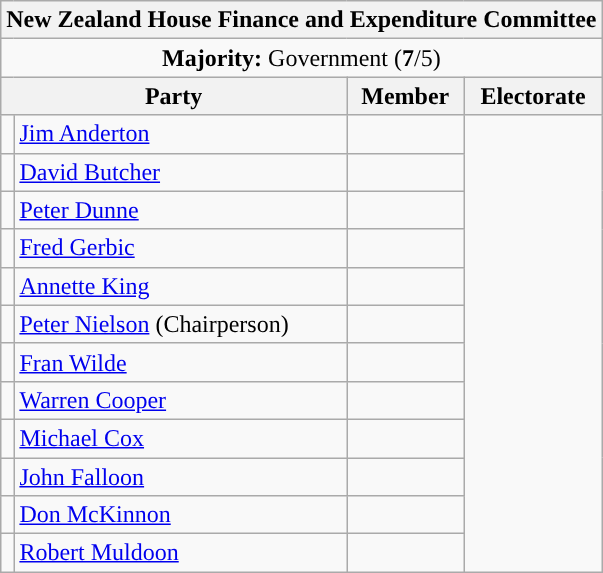<table class="wikitable">
<tr>
<th colspan="4">New Zealand House Finance and Expenditure Committee</th>
</tr>
<tr>
<td colspan="4" style="text-align:center; background:"><strong>Majority:</strong> Government (<strong>7</strong>/5)</td>
</tr>
<tr>
<th colspan="2">Party</th>
<th>Member</th>
<th>Electorate</th>
</tr>
<tr>
<td></td>
<td><a href='#'>Jim Anderton</a></td>
<td></td>
</tr>
<tr>
<td></td>
<td><a href='#'>David Butcher</a></td>
<td></td>
</tr>
<tr>
<td></td>
<td><a href='#'>Peter Dunne</a></td>
<td></td>
</tr>
<tr>
<td></td>
<td><a href='#'>Fred Gerbic</a></td>
<td></td>
</tr>
<tr>
<td></td>
<td><a href='#'>Annette King</a></td>
<td></td>
</tr>
<tr>
<td></td>
<td><a href='#'>Peter Nielson</a> (Chairperson)</td>
<td></td>
</tr>
<tr>
<td></td>
<td><a href='#'>Fran Wilde</a></td>
<td></td>
</tr>
<tr>
<td></td>
<td><a href='#'>Warren Cooper</a></td>
<td></td>
</tr>
<tr>
<td></td>
<td><a href='#'>Michael Cox</a></td>
<td></td>
</tr>
<tr>
<td></td>
<td><a href='#'>John Falloon</a></td>
<td></td>
</tr>
<tr>
<td></td>
<td><a href='#'>Don McKinnon</a></td>
<td></td>
</tr>
<tr>
<td></td>
<td><a href='#'>Robert Muldoon</a></td>
<td></td>
</tr>
</table>
